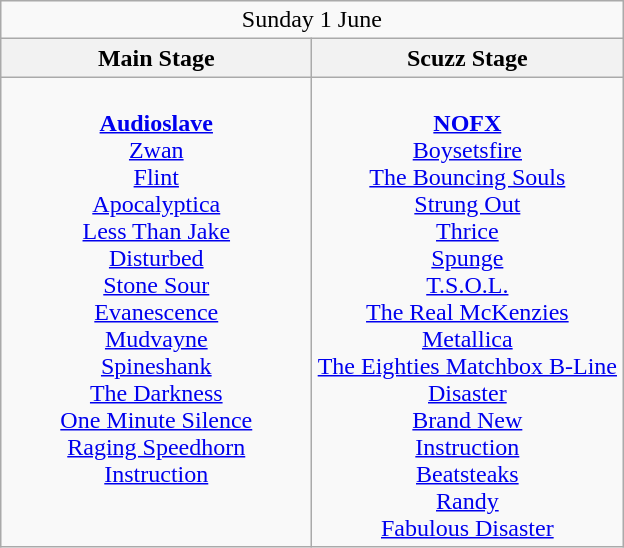<table class="wikitable">
<tr>
<td colspan="2" style="text-align:center;">Sunday 1 June</td>
</tr>
<tr>
<th>Main Stage</th>
<th>Scuzz Stage</th>
</tr>
<tr>
<td style="text-align:center; vertical-align:top; width:200px;"><br><strong><a href='#'>Audioslave</a></strong><br>
<a href='#'>Zwan</a><br>
<a href='#'>Flint</a><br>
<a href='#'>Apocalyptica</a><br>
<a href='#'>Less Than Jake</a><br>
<a href='#'>Disturbed</a><br>
<a href='#'>Stone Sour</a><br>
<a href='#'>Evanescence</a><br>
<a href='#'>Mudvayne</a><br>
<a href='#'>Spineshank</a><br>
<a href='#'>The Darkness</a><br>
<a href='#'>One Minute Silence</a><br>
<a href='#'>Raging Speedhorn</a><br>
<a href='#'>Instruction</a><br></td>
<td style="text-align:center; vertical-align:top; width:200px;"><br><strong><a href='#'>NOFX</a></strong><br>
<a href='#'>Boysetsfire</a><br>
<a href='#'>The Bouncing Souls</a><br>
<a href='#'>Strung Out</a><br>
<a href='#'>Thrice</a><br>
<a href='#'>Spunge</a><br>
<a href='#'>T.S.O.L.</a><br>
<a href='#'>The Real McKenzies</a><br>
<a href='#'>Metallica</a><br>
<a href='#'>The Eighties Matchbox B-Line Disaster</a><br>
<a href='#'>Brand New</a><br>
<a href='#'>Instruction</a><br>
<a href='#'>Beatsteaks</a><br>
<a href='#'>Randy</a><br>
<a href='#'>Fabulous Disaster</a><br></td>
</tr>
</table>
